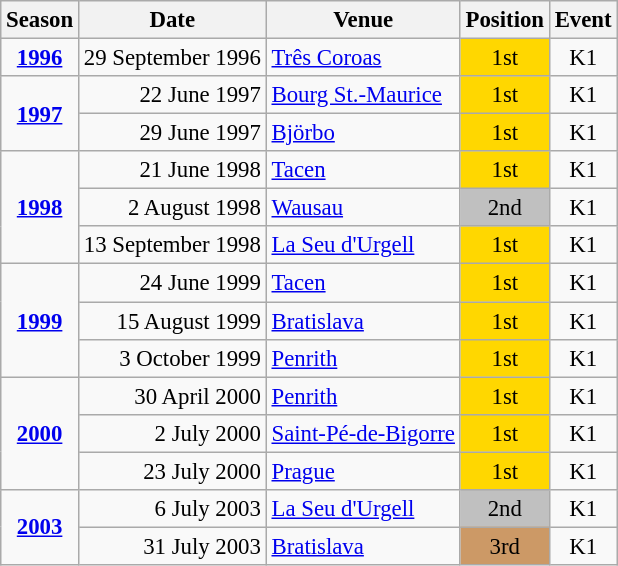<table class="wikitable" style="text-align:center; font-size:95%;">
<tr>
<th>Season</th>
<th>Date</th>
<th>Venue</th>
<th>Position</th>
<th>Event</th>
</tr>
<tr>
<td><strong><a href='#'>1996</a></strong></td>
<td align=right>29 September 1996</td>
<td align=left><a href='#'>Três Coroas</a></td>
<td bgcolor=gold>1st</td>
<td>K1</td>
</tr>
<tr>
<td rowspan=2><strong><a href='#'>1997</a></strong></td>
<td align=right>22 June 1997</td>
<td align=left><a href='#'>Bourg St.-Maurice</a></td>
<td bgcolor=gold>1st</td>
<td>K1</td>
</tr>
<tr>
<td align=right>29 June 1997</td>
<td align=left><a href='#'>Björbo</a></td>
<td bgcolor=gold>1st</td>
<td>K1</td>
</tr>
<tr>
<td rowspan=3><strong><a href='#'>1998</a></strong></td>
<td align=right>21 June 1998</td>
<td align=left><a href='#'>Tacen</a></td>
<td bgcolor=gold>1st</td>
<td>K1</td>
</tr>
<tr>
<td align=right>2 August 1998</td>
<td align=left><a href='#'>Wausau</a></td>
<td bgcolor=silver>2nd</td>
<td>K1</td>
</tr>
<tr>
<td align=right>13 September 1998</td>
<td align=left><a href='#'>La Seu d'Urgell</a></td>
<td bgcolor=gold>1st</td>
<td>K1</td>
</tr>
<tr>
<td rowspan=3><strong><a href='#'>1999</a></strong></td>
<td align=right>24 June 1999</td>
<td align=left><a href='#'>Tacen</a></td>
<td bgcolor=gold>1st</td>
<td>K1</td>
</tr>
<tr>
<td align=right>15 August 1999</td>
<td align=left><a href='#'>Bratislava</a></td>
<td bgcolor=gold>1st</td>
<td>K1</td>
</tr>
<tr>
<td align=right>3 October 1999</td>
<td align=left><a href='#'>Penrith</a></td>
<td bgcolor=gold>1st</td>
<td>K1</td>
</tr>
<tr>
<td rowspan=3><strong><a href='#'>2000</a></strong></td>
<td align=right>30 April 2000</td>
<td align=left><a href='#'>Penrith</a></td>
<td bgcolor=gold>1st</td>
<td>K1</td>
</tr>
<tr>
<td align=right>2 July 2000</td>
<td align=left><a href='#'>Saint-Pé-de-Bigorre</a></td>
<td bgcolor=gold>1st</td>
<td>K1</td>
</tr>
<tr>
<td align=right>23 July 2000</td>
<td align=left><a href='#'>Prague</a></td>
<td bgcolor=gold>1st</td>
<td>K1</td>
</tr>
<tr>
<td rowspan=2><strong><a href='#'>2003</a></strong></td>
<td align=right>6 July 2003</td>
<td align=left><a href='#'>La Seu d'Urgell</a></td>
<td bgcolor=silver>2nd</td>
<td>K1</td>
</tr>
<tr>
<td align=right>31 July 2003</td>
<td align=left><a href='#'>Bratislava</a></td>
<td bgcolor=cc9966>3rd</td>
<td>K1</td>
</tr>
</table>
